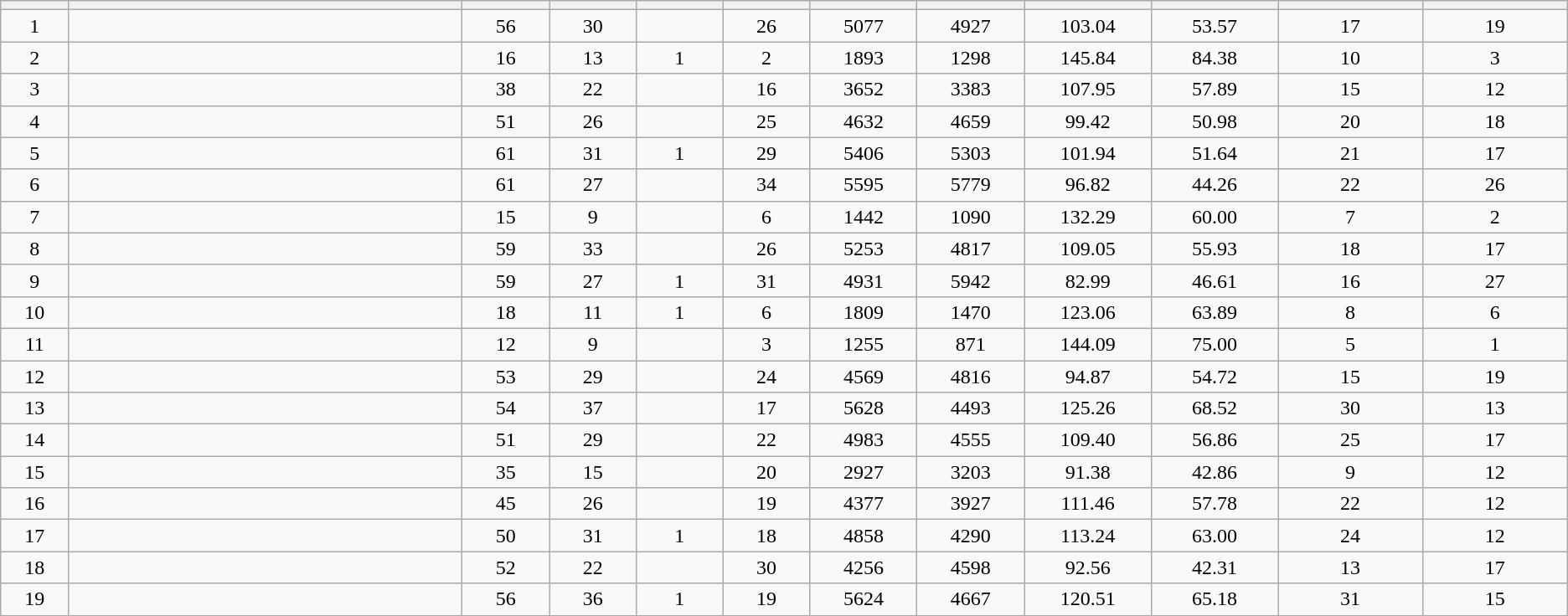<table class="wikitable sortable">
<tr>
<th style="width:3em" class="unsortable"></th>
<th style="width:20em;" class="unsortable"></th>
<th style="width:4em;"></th>
<th style="width:4em;"></th>
<th style="width:4em;"></th>
<th style="width:4em;"></th>
<th style="width:5em;"></th>
<th style="width:5em;"></th>
<th style="width:6em;"></th>
<th style="width:6em;"></th>
<th style="width:7em;"></th>
<th style="width:7em;"></th>
</tr>
<tr style="text-align: center;" style="background: #ddffdd;">
<td>1</td>
<td style="text-align:left;"></td>
<td>56</td>
<td>30</td>
<td></td>
<td>26</td>
<td>5077</td>
<td>4927</td>
<td>103.04</td>
<td>53.57</td>
<td>17</td>
<td>19</td>
</tr>
<tr style="text-align: center;" style="background: #ddffdd;">
<td>2</td>
<td style="text-align:left;"></td>
<td>16</td>
<td>13</td>
<td>1</td>
<td>2</td>
<td>1893</td>
<td>1298</td>
<td>145.84</td>
<td>84.38</td>
<td>10</td>
<td>3</td>
</tr>
<tr style="text-align: center;" style="background: #ddffdd;">
<td>3</td>
<td style="text-align:left;"></td>
<td>38</td>
<td>22</td>
<td></td>
<td>16</td>
<td>3652</td>
<td>3383</td>
<td>107.95</td>
<td>57.89</td>
<td>15</td>
<td>12</td>
</tr>
<tr style="text-align: center;" style="background: #ddffdd;">
<td>4</td>
<td style="text-align:left;"></td>
<td>51</td>
<td>26</td>
<td></td>
<td>25</td>
<td>4632</td>
<td>4659</td>
<td>99.42</td>
<td>50.98</td>
<td>20</td>
<td>18</td>
</tr>
<tr style="text-align: center;" style="background: #ddffdd;">
<td>5</td>
<td style="text-align:left;"></td>
<td>61</td>
<td>31</td>
<td>1</td>
<td>29</td>
<td>5406</td>
<td>5303</td>
<td>101.94</td>
<td>51.64</td>
<td>21</td>
<td>17</td>
</tr>
<tr style="text-align: center;" style="background: #ffdddd;">
<td>6</td>
<td style="text-align:left;"></td>
<td>61</td>
<td>27</td>
<td></td>
<td>34</td>
<td>5595</td>
<td>5779</td>
<td>96.82</td>
<td>44.26</td>
<td>22</td>
<td>26</td>
</tr>
<tr style="text-align: center;" style="background: #ddffdd;">
<td>7</td>
<td style="text-align:left;"></td>
<td>15</td>
<td>9</td>
<td></td>
<td>6</td>
<td>1442</td>
<td>1090</td>
<td>132.29</td>
<td>60.00</td>
<td>7</td>
<td>2</td>
</tr>
<tr style="text-align: center;" style="background: #ddffdd;">
<td>8</td>
<td style="text-align:left;"></td>
<td>59</td>
<td>33</td>
<td></td>
<td>26</td>
<td>5253</td>
<td>4817</td>
<td>109.05</td>
<td>55.93</td>
<td>18</td>
<td>17</td>
</tr>
<tr style="text-align: center;" style="background: #ddffdd;">
<td>9</td>
<td style="text-align:left;"></td>
<td>59</td>
<td>27</td>
<td>1</td>
<td>31</td>
<td>4931</td>
<td>5942</td>
<td>82.99</td>
<td>46.61</td>
<td>16</td>
<td>27</td>
</tr>
<tr style="text-align: center;" style="background: #ddffdd;">
<td>10</td>
<td style="text-align:left;"></td>
<td>18</td>
<td>11</td>
<td>1</td>
<td>6</td>
<td>1809</td>
<td>1470</td>
<td>123.06</td>
<td>63.89</td>
<td>8</td>
<td>6</td>
</tr>
<tr style="text-align: center;" style="background: #ddffdd;">
<td>11</td>
<td style="text-align:left;"></td>
<td>12</td>
<td>9</td>
<td></td>
<td>3</td>
<td>1255</td>
<td>871</td>
<td>144.09</td>
<td>75.00</td>
<td>5</td>
<td>1</td>
</tr>
<tr style="text-align: center;" style="background: #ddffdd;">
<td>12</td>
<td style="text-align:left;"></td>
<td>53</td>
<td>29</td>
<td></td>
<td>24</td>
<td>4569</td>
<td>4816</td>
<td>94.87</td>
<td>54.72</td>
<td>15</td>
<td>19</td>
</tr>
<tr style="text-align: center;" style="background: #ddffdd;">
<td>13</td>
<td style="text-align:left;"></td>
<td>54</td>
<td>37</td>
<td></td>
<td>17</td>
<td>5628</td>
<td>4493</td>
<td>125.26</td>
<td>68.52</td>
<td>30</td>
<td>13</td>
</tr>
<tr style="text-align: center;" style="background: #ddffdd;">
<td>14</td>
<td style="text-align:left;"></td>
<td>51</td>
<td>29</td>
<td></td>
<td>22</td>
<td>4983</td>
<td>4555</td>
<td>109.40</td>
<td>56.86</td>
<td>25</td>
<td>17</td>
</tr>
<tr style="text-align: center;" style="background: #ffdddd;">
<td>15</td>
<td style="text-align:left;"></td>
<td>35</td>
<td>15</td>
<td></td>
<td>20</td>
<td>2927</td>
<td>3203</td>
<td>91.38</td>
<td>42.86</td>
<td>9</td>
<td>12</td>
</tr>
<tr style="text-align: center;" style="background: #ddffdd;">
<td>16</td>
<td style="text-align:left;"></td>
<td>45</td>
<td>26</td>
<td></td>
<td>19</td>
<td>4377</td>
<td>3927</td>
<td>111.46</td>
<td>57.78</td>
<td>22</td>
<td>12</td>
</tr>
<tr style="text-align: center;" style="background: #ddffdd;">
<td>17</td>
<td style="text-align:left;"></td>
<td>50</td>
<td>31</td>
<td>1</td>
<td>18</td>
<td>4858</td>
<td>4290</td>
<td>113.24</td>
<td>63.00</td>
<td>24</td>
<td>12</td>
</tr>
<tr style="text-align: center;" style="background: #ffdddd;">
<td>18</td>
<td style="text-align:left;"></td>
<td>52</td>
<td>22</td>
<td></td>
<td>30</td>
<td>4256</td>
<td>4598</td>
<td>92.56</td>
<td>42.31</td>
<td>13</td>
<td>17</td>
</tr>
<tr style="text-align: center;" style="background: #ddffdd;">
<td>19</td>
<td style="text-align:left;"></td>
<td>56</td>
<td>36</td>
<td>1</td>
<td>19</td>
<td>5624</td>
<td>4667</td>
<td>120.51</td>
<td>65.18</td>
<td>31</td>
<td>15</td>
</tr>
</table>
